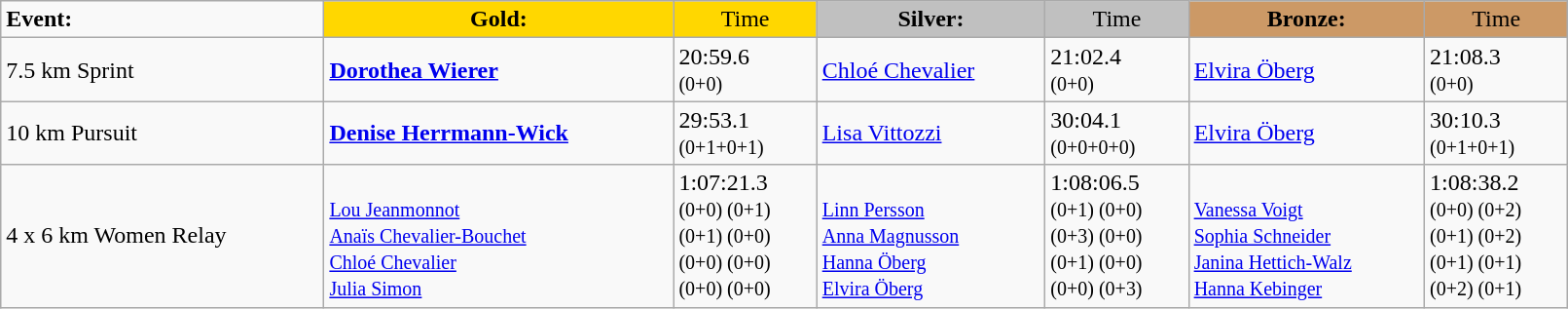<table class="wikitable" width=85%>
<tr>
<td><strong>Event:</strong></td>
<td style="text-align:center;background-color:gold;"><strong>Gold:</strong></td>
<td style="text-align:center;background-color:gold;">Time</td>
<td style="text-align:center;background-color:silver;"><strong>Silver:</strong></td>
<td style="text-align:center;background-color:silver;">Time</td>
<td style="text-align:center;background-color:#CC9966;"><strong>Bronze:</strong></td>
<td style="text-align:center;background-color:#CC9966;">Time</td>
</tr>
<tr>
<td>7.5 km Sprint<br></td>
<td><strong><a href='#'>Dorothea Wierer</a></strong><br><small></small></td>
<td>20:59.6<br><small>(0+0)</small></td>
<td><a href='#'>Chloé Chevalier</a><br><small></small></td>
<td>21:02.4<br><small>(0+0)</small></td>
<td><a href='#'>Elvira Öberg</a><br><small></small></td>
<td>21:08.3<br><small>(0+0)</small></td>
</tr>
<tr>
<td>10 km Pursuit<br></td>
<td><strong><a href='#'>Denise Herrmann-Wick</a></strong><br><small></small></td>
<td>29:53.1<br><small>(0+1+0+1)</small></td>
<td><a href='#'>Lisa Vittozzi</a><br><small></small></td>
<td>30:04.1<br><small>(0+0+0+0)</small></td>
<td><a href='#'>Elvira Öberg</a><br><small></small></td>
<td>30:10.3<br><small>(0+1+0+1)</small></td>
</tr>
<tr>
<td>4 x 6 km Women Relay<br></td>
<td><strong></strong><br><small><a href='#'>Lou Jeanmonnot</a><br><a href='#'>Anaïs Chevalier-Bouchet</a><br><a href='#'>Chloé Chevalier</a><br><a href='#'>Julia Simon</a></small></td>
<td>1:07:21.3<br><small>(0+0) (0+1)<br>(0+1) (0+0)<br>(0+0) (0+0)<br>(0+0) (0+0)<br></small></td>
<td><br><small><a href='#'>Linn Persson</a><br><a href='#'>Anna Magnusson</a><br><a href='#'>Hanna Öberg</a><br><a href='#'>Elvira Öberg</a></small></td>
<td>1:08:06.5<br><small>(0+1) (0+0)<br>(0+3) (0+0)<br>(0+1) (0+0)<br>(0+0) (0+3)</small></td>
<td><br><small><a href='#'>Vanessa Voigt</a><br><a href='#'>Sophia Schneider</a><br><a href='#'>Janina Hettich-Walz</a><br><a href='#'>Hanna Kebinger</a></small></td>
<td>1:08:38.2<br><small>(0+0) (0+2)<br>(0+1) (0+2)<br>(0+1) (0+1)<br>(0+2) (0+1)<br></small></td>
</tr>
</table>
